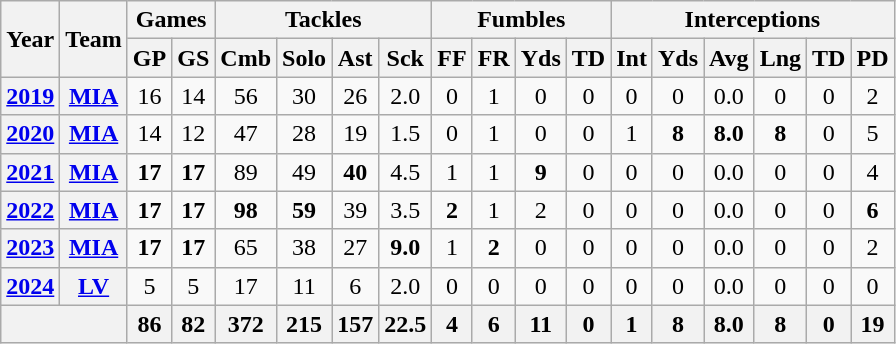<table class="wikitable" style="text-align:center;">
<tr>
<th rowspan="2">Year</th>
<th rowspan="2">Team</th>
<th colspan="2">Games</th>
<th colspan="4">Tackles</th>
<th colspan="4">Fumbles</th>
<th colspan="6">Interceptions</th>
</tr>
<tr>
<th>GP</th>
<th>GS</th>
<th>Cmb</th>
<th>Solo</th>
<th>Ast</th>
<th>Sck</th>
<th>FF</th>
<th>FR</th>
<th>Yds</th>
<th>TD</th>
<th>Int</th>
<th>Yds</th>
<th>Avg</th>
<th>Lng</th>
<th>TD</th>
<th>PD</th>
</tr>
<tr>
<th><a href='#'>2019</a></th>
<th><a href='#'>MIA</a></th>
<td>16</td>
<td>14</td>
<td>56</td>
<td>30</td>
<td>26</td>
<td>2.0</td>
<td>0</td>
<td>1</td>
<td>0</td>
<td>0</td>
<td>0</td>
<td>0</td>
<td>0.0</td>
<td>0</td>
<td>0</td>
<td>2</td>
</tr>
<tr>
<th><a href='#'>2020</a></th>
<th><a href='#'>MIA</a></th>
<td>14</td>
<td>12</td>
<td>47</td>
<td>28</td>
<td>19</td>
<td>1.5</td>
<td>0</td>
<td>1</td>
<td>0</td>
<td>0</td>
<td>1</td>
<td><strong>8 </strong></td>
<td><strong>8.0 </strong></td>
<td><strong> 8 </strong></td>
<td>0</td>
<td>5</td>
</tr>
<tr>
<th><a href='#'>2021</a></th>
<th><a href='#'>MIA</a></th>
<td><strong> 17 </strong></td>
<td><strong>17 </strong></td>
<td>89</td>
<td>49</td>
<td><strong> 40 </strong></td>
<td>4.5</td>
<td>1</td>
<td>1</td>
<td><strong> 9 </strong></td>
<td>0</td>
<td>0</td>
<td>0</td>
<td>0.0</td>
<td>0</td>
<td>0</td>
<td>4</td>
</tr>
<tr>
<th><a href='#'>2022</a></th>
<th><a href='#'>MIA</a></th>
<td><strong> 17 </strong></td>
<td><strong> 17 </strong></td>
<td><strong> 98 </strong></td>
<td><strong> 59 </strong></td>
<td>39</td>
<td>3.5</td>
<td><strong> 2 </strong></td>
<td>1</td>
<td>2</td>
<td>0</td>
<td>0</td>
<td>0</td>
<td>0.0</td>
<td>0</td>
<td>0</td>
<td><strong> 6</strong></td>
</tr>
<tr>
<th><a href='#'>2023</a></th>
<th><a href='#'>MIA</a></th>
<td><strong>17</strong></td>
<td><strong>17</strong></td>
<td>65</td>
<td>38</td>
<td>27</td>
<td><strong>9.0</strong></td>
<td>1</td>
<td><strong>2</strong></td>
<td>0</td>
<td>0</td>
<td>0</td>
<td>0</td>
<td>0.0</td>
<td>0</td>
<td>0</td>
<td>2</td>
</tr>
<tr>
<th><a href='#'>2024</a></th>
<th><a href='#'>LV</a></th>
<td>5</td>
<td>5</td>
<td>17</td>
<td>11</td>
<td>6</td>
<td>2.0</td>
<td>0</td>
<td>0</td>
<td>0</td>
<td>0</td>
<td>0</td>
<td>0</td>
<td>0.0</td>
<td>0</td>
<td>0</td>
<td>0</td>
</tr>
<tr>
<th colspan="2"></th>
<th>86</th>
<th>82</th>
<th>372</th>
<th>215</th>
<th>157</th>
<th>22.5</th>
<th>4</th>
<th>6</th>
<th>11</th>
<th>0</th>
<th>1</th>
<th>8</th>
<th>8.0</th>
<th>8</th>
<th>0</th>
<th>19</th>
</tr>
</table>
